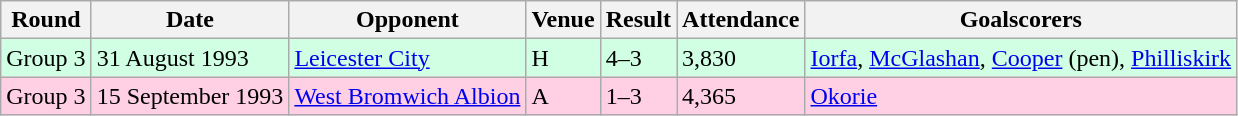<table class="wikitable">
<tr>
<th>Round</th>
<th>Date</th>
<th>Opponent</th>
<th>Venue</th>
<th>Result</th>
<th>Attendance</th>
<th>Goalscorers</th>
</tr>
<tr style="background:#d0ffe3;">
<td>Group 3</td>
<td>31 August 1993</td>
<td><a href='#'>Leicester City</a></td>
<td>H</td>
<td>4–3</td>
<td>3,830</td>
<td><a href='#'>Iorfa</a>, <a href='#'>McGlashan</a>, <a href='#'>Cooper</a> (pen), <a href='#'>Philliskirk</a></td>
</tr>
<tr style="background:#ffd0e3;">
<td>Group 3</td>
<td>15 September 1993</td>
<td><a href='#'>West Bromwich Albion</a></td>
<td>A</td>
<td>1–3</td>
<td>4,365</td>
<td><a href='#'>Okorie</a></td>
</tr>
</table>
